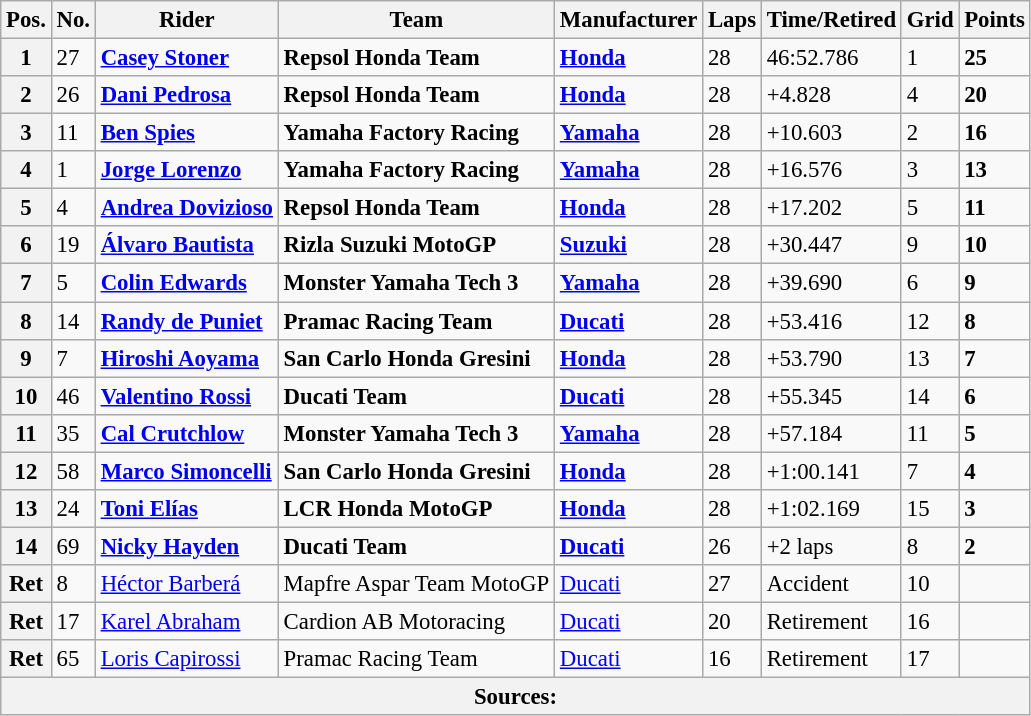<table class="wikitable" style="font-size: 95%;">
<tr>
<th>Pos.</th>
<th>No.</th>
<th>Rider</th>
<th>Team</th>
<th>Manufacturer</th>
<th>Laps</th>
<th>Time/Retired</th>
<th>Grid</th>
<th>Points</th>
</tr>
<tr>
<th>1</th>
<td>27</td>
<td> <strong><a href='#'>Casey Stoner</a></strong></td>
<td><strong>Repsol Honda Team</strong></td>
<td><strong><a href='#'>Honda</a></strong></td>
<td>28</td>
<td>46:52.786</td>
<td>1</td>
<td><strong>25</strong></td>
</tr>
<tr>
<th>2</th>
<td>26</td>
<td> <strong><a href='#'>Dani Pedrosa</a></strong></td>
<td><strong>Repsol Honda Team</strong></td>
<td><strong><a href='#'>Honda</a></strong></td>
<td>28</td>
<td>+4.828</td>
<td>4</td>
<td><strong>20</strong></td>
</tr>
<tr>
<th>3</th>
<td>11</td>
<td> <strong><a href='#'>Ben Spies</a></strong></td>
<td><strong>Yamaha Factory Racing</strong></td>
<td><strong><a href='#'>Yamaha</a></strong></td>
<td>28</td>
<td>+10.603</td>
<td>2</td>
<td><strong>16</strong></td>
</tr>
<tr>
<th>4</th>
<td>1</td>
<td> <strong><a href='#'>Jorge Lorenzo</a></strong></td>
<td><strong>Yamaha Factory Racing</strong></td>
<td><strong><a href='#'>Yamaha</a></strong></td>
<td>28</td>
<td>+16.576</td>
<td>3</td>
<td><strong>13</strong></td>
</tr>
<tr>
<th>5</th>
<td>4</td>
<td> <strong><a href='#'>Andrea Dovizioso</a></strong></td>
<td><strong>Repsol Honda Team</strong></td>
<td><strong><a href='#'>Honda</a></strong></td>
<td>28</td>
<td>+17.202</td>
<td>5</td>
<td><strong>11</strong></td>
</tr>
<tr>
<th>6</th>
<td>19</td>
<td> <strong><a href='#'>Álvaro Bautista</a></strong></td>
<td><strong>Rizla Suzuki MotoGP</strong></td>
<td><strong><a href='#'>Suzuki</a></strong></td>
<td>28</td>
<td>+30.447</td>
<td>9</td>
<td><strong>10</strong></td>
</tr>
<tr>
<th>7</th>
<td>5</td>
<td> <strong><a href='#'>Colin Edwards</a></strong></td>
<td><strong>Monster Yamaha Tech 3</strong></td>
<td><strong><a href='#'>Yamaha</a></strong></td>
<td>28</td>
<td>+39.690</td>
<td>6</td>
<td><strong>9</strong></td>
</tr>
<tr>
<th>8</th>
<td>14</td>
<td> <strong><a href='#'>Randy de Puniet</a></strong></td>
<td><strong>Pramac Racing Team</strong></td>
<td><strong><a href='#'>Ducati</a></strong></td>
<td>28</td>
<td>+53.416</td>
<td>12</td>
<td><strong>8</strong></td>
</tr>
<tr>
<th>9</th>
<td>7</td>
<td> <strong><a href='#'>Hiroshi Aoyama</a></strong></td>
<td><strong>San Carlo Honda Gresini</strong></td>
<td><strong><a href='#'>Honda</a></strong></td>
<td>28</td>
<td>+53.790</td>
<td>13</td>
<td><strong>7</strong></td>
</tr>
<tr>
<th>10</th>
<td>46</td>
<td> <strong><a href='#'>Valentino Rossi</a></strong></td>
<td><strong>Ducati Team</strong></td>
<td><strong><a href='#'>Ducati</a></strong></td>
<td>28</td>
<td>+55.345</td>
<td>14</td>
<td><strong>6</strong></td>
</tr>
<tr>
<th>11</th>
<td>35</td>
<td> <strong><a href='#'>Cal Crutchlow</a></strong></td>
<td><strong>Monster Yamaha Tech 3</strong></td>
<td><strong><a href='#'>Yamaha</a></strong></td>
<td>28</td>
<td>+57.184</td>
<td>11</td>
<td><strong>5</strong></td>
</tr>
<tr>
<th>12</th>
<td>58</td>
<td> <strong><a href='#'>Marco Simoncelli</a></strong></td>
<td><strong>San Carlo Honda Gresini</strong></td>
<td><strong><a href='#'>Honda</a></strong></td>
<td>28</td>
<td>+1:00.141</td>
<td>7</td>
<td><strong>4</strong></td>
</tr>
<tr>
<th>13</th>
<td>24</td>
<td> <strong><a href='#'>Toni Elías</a></strong></td>
<td><strong>LCR Honda MotoGP</strong></td>
<td><strong><a href='#'>Honda</a></strong></td>
<td>28</td>
<td>+1:02.169</td>
<td>15</td>
<td><strong>3</strong></td>
</tr>
<tr>
<th>14</th>
<td>69</td>
<td> <strong><a href='#'>Nicky Hayden</a></strong></td>
<td><strong>Ducati Team</strong></td>
<td><strong><a href='#'>Ducati</a></strong></td>
<td>26</td>
<td>+2 laps</td>
<td>8</td>
<td><strong>2</strong></td>
</tr>
<tr>
<th>Ret</th>
<td>8</td>
<td> <a href='#'>Héctor Barberá</a></td>
<td>Mapfre Aspar Team MotoGP</td>
<td><a href='#'>Ducati</a></td>
<td>27</td>
<td>Accident</td>
<td>10</td>
<td></td>
</tr>
<tr>
<th>Ret</th>
<td>17</td>
<td> <a href='#'>Karel Abraham</a></td>
<td>Cardion AB Motoracing</td>
<td><a href='#'>Ducati</a></td>
<td>20</td>
<td>Retirement</td>
<td>16</td>
<td></td>
</tr>
<tr>
<th>Ret</th>
<td>65</td>
<td> <a href='#'>Loris Capirossi</a></td>
<td>Pramac Racing Team</td>
<td><a href='#'>Ducati</a></td>
<td>16</td>
<td>Retirement</td>
<td>17</td>
<td></td>
</tr>
<tr>
<th colspan=9>Sources:</th>
</tr>
</table>
